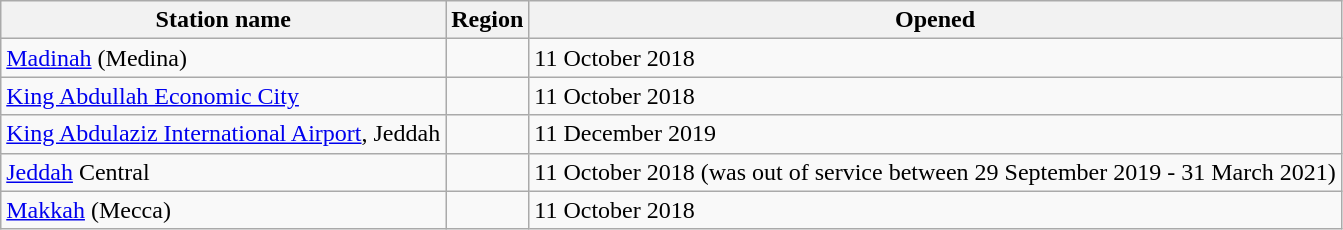<table class="wikitable">
<tr>
<th>Station name</th>
<th>Region</th>
<th>Opened</th>
</tr>
<tr>
<td><a href='#'>Madinah</a> (Medina) </td>
<td></td>
<td>11 October 2018</td>
</tr>
<tr>
<td><a href='#'>King Abdullah Economic City</a></td>
<td></td>
<td>11 October 2018</td>
</tr>
<tr>
<td><a href='#'>King Abdulaziz International Airport</a>, Jeddah</td>
<td></td>
<td>11 December 2019</td>
</tr>
<tr>
<td><a href='#'>Jeddah</a> Central</td>
<td></td>
<td>11 October 2018 (was out of service between 29 September 2019 - 31 March 2021)</td>
</tr>
<tr>
<td><a href='#'>Makkah</a> (Mecca)</td>
<td></td>
<td>11 October 2018</td>
</tr>
</table>
